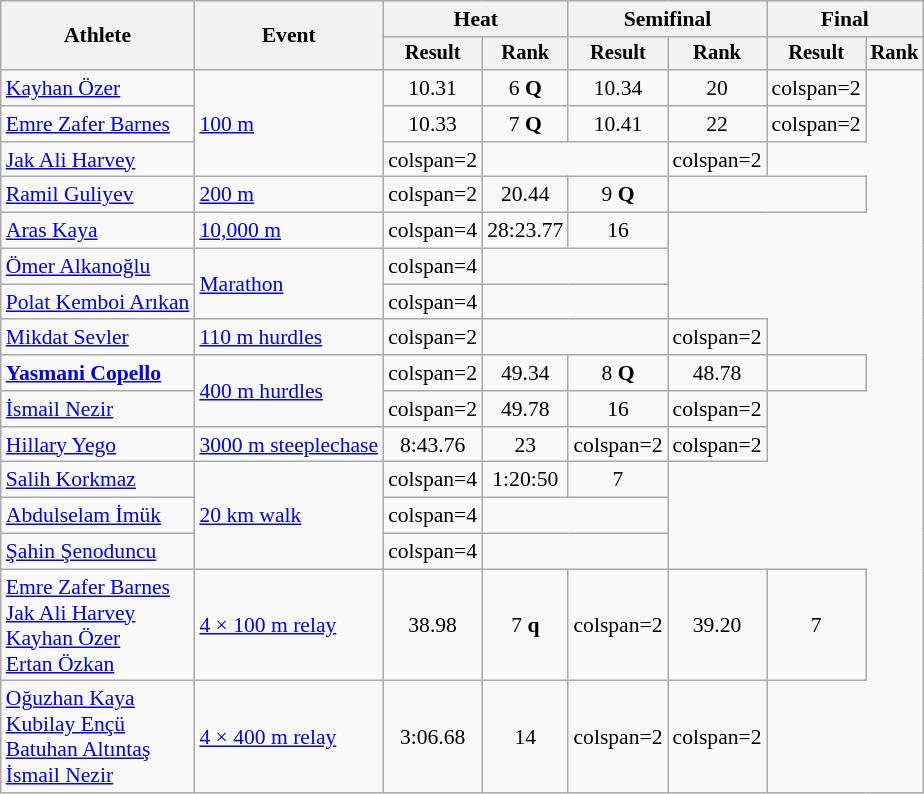<table class="wikitable" style="font-size:90%">
<tr>
<th rowspan="2">Athlete</th>
<th rowspan="2">Event</th>
<th colspan="2">Heat</th>
<th colspan="2">Semifinal</th>
<th colspan="2">Final</th>
</tr>
<tr style="font-size:95%">
<th>Result</th>
<th>Rank</th>
<th>Result</th>
<th>Rank</th>
<th>Result</th>
<th>Rank</th>
</tr>
<tr align=center>
<td align=left><a href='#'>Kayhan Özer</a></td>
<td align=left rowspan=3><a href='#'>100 m</a></td>
<td>10.31</td>
<td>6 <strong>Q</strong></td>
<td>10.34</td>
<td>20</td>
<td>colspan=2 </td>
</tr>
<tr align=center>
<td align=left><a href='#'>Emre Zafer Barnes</a></td>
<td>10.33</td>
<td>7 <strong>Q</strong></td>
<td>10.41</td>
<td>22</td>
<td>colspan=2 </td>
</tr>
<tr align=center>
<td align=left><a href='#'>Jak Ali Harvey </a></td>
<td>colspan=2 </td>
<td colspan=2></td>
<td>colspan=2 </td>
</tr>
<tr align=center>
<td align=left><a href='#'>Ramil Guliyev</a></td>
<td align=left><a href='#'>200 m</a></td>
<td>colspan=2 </td>
<td>20.44</td>
<td>9 <strong>Q</strong></td>
<td colspan=2></td>
</tr>
<tr align=center>
<td align=left><a href='#'>Aras Kaya</a></td>
<td align=left><a href='#'>10,000 m</a></td>
<td>colspan=4 </td>
<td>28:23.77</td>
<td>16</td>
</tr>
<tr align=center>
<td align=left><a href='#'>Ömer Alkanoğlu</a></td>
<td align=left rowspan=2><a href='#'>Marathon</a></td>
<td>colspan=4 </td>
<td colspan="2"></td>
</tr>
<tr align=center>
<td align=left><a href='#'>Polat Kemboi Arıkan</a></td>
<td>colspan=4 </td>
<td colspan="2"></td>
</tr>
<tr align=center>
<td align=left><a href='#'>Mikdat Sevler</a></td>
<td align=left><a href='#'>110 m hurdles</a></td>
<td>colspan=2 </td>
<td colspan=2></td>
<td>colspan=2 </td>
</tr>
<tr align=center>
<td align=left><strong><a href='#'>Yasmani Copello</a></strong></td>
<td align=left rowspan=2><a href='#'>400 m hurdles</a></td>
<td>colspan=2 </td>
<td>49.34</td>
<td>8 <strong>Q</strong></td>
<td>48.78</td>
<td></td>
</tr>
<tr align=center>
<td align=left><a href='#'>İsmail Nezir</a></td>
<td>colspan=2 </td>
<td>49.78</td>
<td>16</td>
<td>colspan=2 </td>
</tr>
<tr align=center>
<td align=left><a href='#'>Hillary Yego</a></td>
<td align=left><a href='#'>3000 m steeplechase</a></td>
<td>8:43.76</td>
<td>23</td>
<td>colspan=2 </td>
<td>colspan=2 </td>
</tr>
<tr align=center>
<td align=left><a href='#'>Salih Korkmaz</a></td>
<td align=left rowspan=3><a href='#'>20 km walk</a></td>
<td>colspan=4 </td>
<td>1:20:50 </td>
<td>7</td>
</tr>
<tr align=center>
<td align=left><a href='#'>Abdulselam İmük</a></td>
<td>colspan=4 </td>
<td colspan="2"></td>
</tr>
<tr align=center>
<td align=left><a href='#'>Şahin Şenoduncu</a></td>
<td>colspan=4 </td>
<td colspan="2"></td>
</tr>
<tr align=center>
<td align=left><a href='#'>Emre Zafer Barnes</a><br> <a href='#'>Jak Ali Harvey</a><br><a href='#'>Kayhan Özer</a><br> <a href='#'>Ertan Özkan</a></td>
<td align=left><a href='#'>4 × 100 m relay</a></td>
<td>38.98</td>
<td>7 <strong>q</strong></td>
<td>colspan=2 </td>
<td>39.20</td>
<td>7</td>
</tr>
<tr align=center>
<td align=left><a href='#'>Oğuzhan Kaya</a><br> <a href='#'>Kubilay Ençü</a><br> <a href='#'>Batuhan Altıntaş</a><br> <a href='#'>İsmail Nezir</a></td>
<td align=left><a href='#'>4 × 400 m relay</a></td>
<td>3:06.68</td>
<td>14</td>
<td>colspan=2 </td>
<td>colspan=2 </td>
</tr>
</table>
